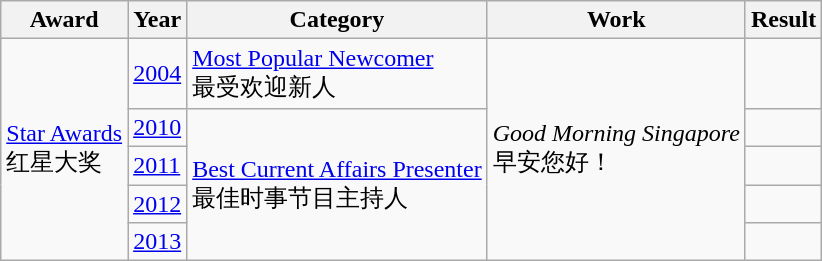<table class="wikitable">
<tr>
<th>Award</th>
<th>Year</th>
<th>Category</th>
<th>Work</th>
<th>Result</th>
</tr>
<tr>
<td rowspan='5'><a href='#'>Star Awards</a> <br> 红星大奖</td>
<td><a href='#'>2004</a></td>
<td><a href='#'>Most Popular Newcomer</a> <br> 最受欢迎新人</td>
<td rowspan='5'><em>Good Morning Singapore</em> <br> 早安您好！</td>
<td></td>
</tr>
<tr>
<td><a href='#'>2010</a></td>
<td rowspan='4'><a href='#'>Best Current Affairs Presenter</a> <br> 最佳时事节目主持人</td>
<td></td>
</tr>
<tr>
<td><a href='#'>2011</a></td>
<td></td>
</tr>
<tr>
<td><a href='#'>2012</a></td>
<td></td>
</tr>
<tr>
<td><a href='#'>2013</a></td>
<td></td>
</tr>
</table>
